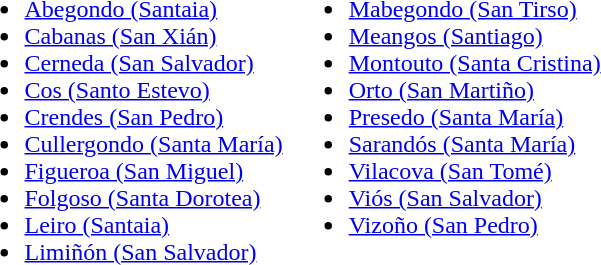<table>
<tr>
<td valign="top"><br><ul><li><a href='#'>Abegondo (Santaia)</a></li><li><a href='#'>Cabanas (San Xián)</a></li><li><a href='#'>Cerneda (San Salvador)</a></li><li><a href='#'>Cos (Santo Estevo)</a></li><li><a href='#'>Crendes (San Pedro)</a></li><li><a href='#'>Cullergondo (Santa María)</a></li><li><a href='#'>Figueroa (San Miguel)</a></li><li><a href='#'>Folgoso (Santa Dorotea)</a></li><li><a href='#'>Leiro (Santaia)</a></li><li><a href='#'>Limiñón (San Salvador)</a></li></ul></td>
<td valign="top"><br><ul><li><a href='#'>Mabegondo (San Tirso)</a></li><li><a href='#'>Meangos (Santiago)</a></li><li><a href='#'>Montouto (Santa Cristina)</a></li><li><a href='#'>Orto (San Martiño)</a></li><li><a href='#'>Presedo (Santa María)</a></li><li><a href='#'>Sarandós (Santa María)</a></li><li><a href='#'>Vilacova (San Tomé)</a></li><li><a href='#'>Viós (San Salvador)</a></li><li><a href='#'>Vizoño (San Pedro)</a></li></ul></td>
</tr>
</table>
